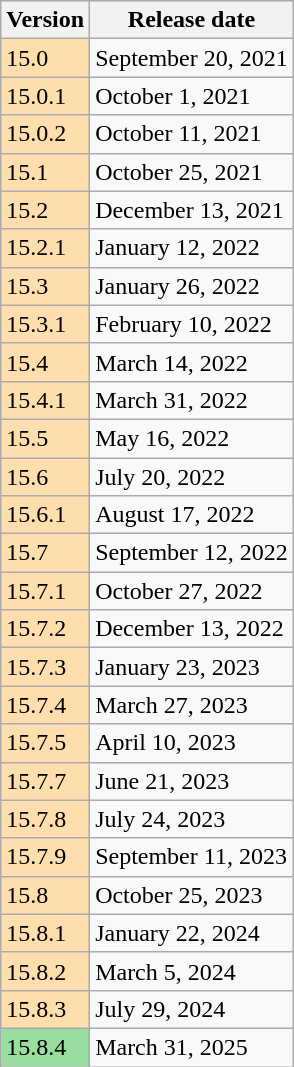<table class="wikitable">
<tr>
<th>Version</th>
<th>Release date</th>
</tr>
<tr>
<td style="background:#FFDEAD; ">15.0</td>
<td>September 20, 2021</td>
</tr>
<tr>
<td style="background:#FFDEAD; ">15.0.1</td>
<td>October 1, 2021</td>
</tr>
<tr>
<td style="background:#FFDEAD; ">15.0.2</td>
<td>October 11, 2021</td>
</tr>
<tr>
<td style="background:#FFDEAD; ">15.1</td>
<td>October 25, 2021</td>
</tr>
<tr>
<td style="background:#FFDEAD; ">15.2</td>
<td>December 13, 2021</td>
</tr>
<tr>
<td style="background:#FFDEAD; ">15.2.1</td>
<td>January 12, 2022</td>
</tr>
<tr>
<td style="background:#FFDEAD; ">15.3</td>
<td>January 26, 2022</td>
</tr>
<tr>
<td style="background:#FFDEAD; ">15.3.1</td>
<td>February 10, 2022</td>
</tr>
<tr>
<td style="background:#FFDEAD; ">15.4</td>
<td>March 14, 2022</td>
</tr>
<tr>
<td style="background:#FFDEAD; ">15.4.1</td>
<td>March 31, 2022</td>
</tr>
<tr>
<td style="background:#FFDEAD; ">15.5</td>
<td>May 16, 2022</td>
</tr>
<tr>
<td style="background:#FFDEAD; ">15.6</td>
<td>July 20, 2022</td>
</tr>
<tr>
<td style="background:#FFDEAD; ">15.6.1</td>
<td>August 17, 2022</td>
</tr>
<tr>
<td style="background:#FFDEAD; ">15.7</td>
<td>September 12, 2022</td>
</tr>
<tr>
<td style="background:#FFDEAD; ">15.7.1</td>
<td>October 27, 2022</td>
</tr>
<tr>
<td style="background:#FFDEAD; ">15.7.2</td>
<td>December 13, 2022</td>
</tr>
<tr>
<td style="background:#FFDEAD; ">15.7.3</td>
<td>January 23, 2023</td>
</tr>
<tr>
<td style="background:#FFDEAD;">15.7.4</td>
<td>March 27, 2023</td>
</tr>
<tr>
<td style="background:#FFDEAD;">15.7.5</td>
<td>April 10, 2023</td>
</tr>
<tr>
<td style="background:#FFDEAD;">15.7.7</td>
<td>June 21, 2023</td>
</tr>
<tr>
<td style="background:#FFDEAD; ">15.7.8</td>
<td>July 24, 2023</td>
</tr>
<tr>
<td style="background:#FFDEAD; ">15.7.9</td>
<td>September 11, 2023</td>
</tr>
<tr>
<td style="background:#FFDEAD; ">15.8</td>
<td>October 25, 2023</td>
</tr>
<tr>
<td style="background:#FFDEAD; ">15.8.1</td>
<td>January 22, 2024</td>
</tr>
<tr>
<td style="background:#FFDEAD; ">15.8.2</td>
<td>March 5, 2024</td>
</tr>
<tr>
<td style="background:#FFDEAD; ">15.8.3</td>
<td>July 29, 2024</td>
</tr>
<tr>
<td style="background:#99DD9F; ">15.8.4</td>
<td>March 31, 2025</td>
</tr>
</table>
